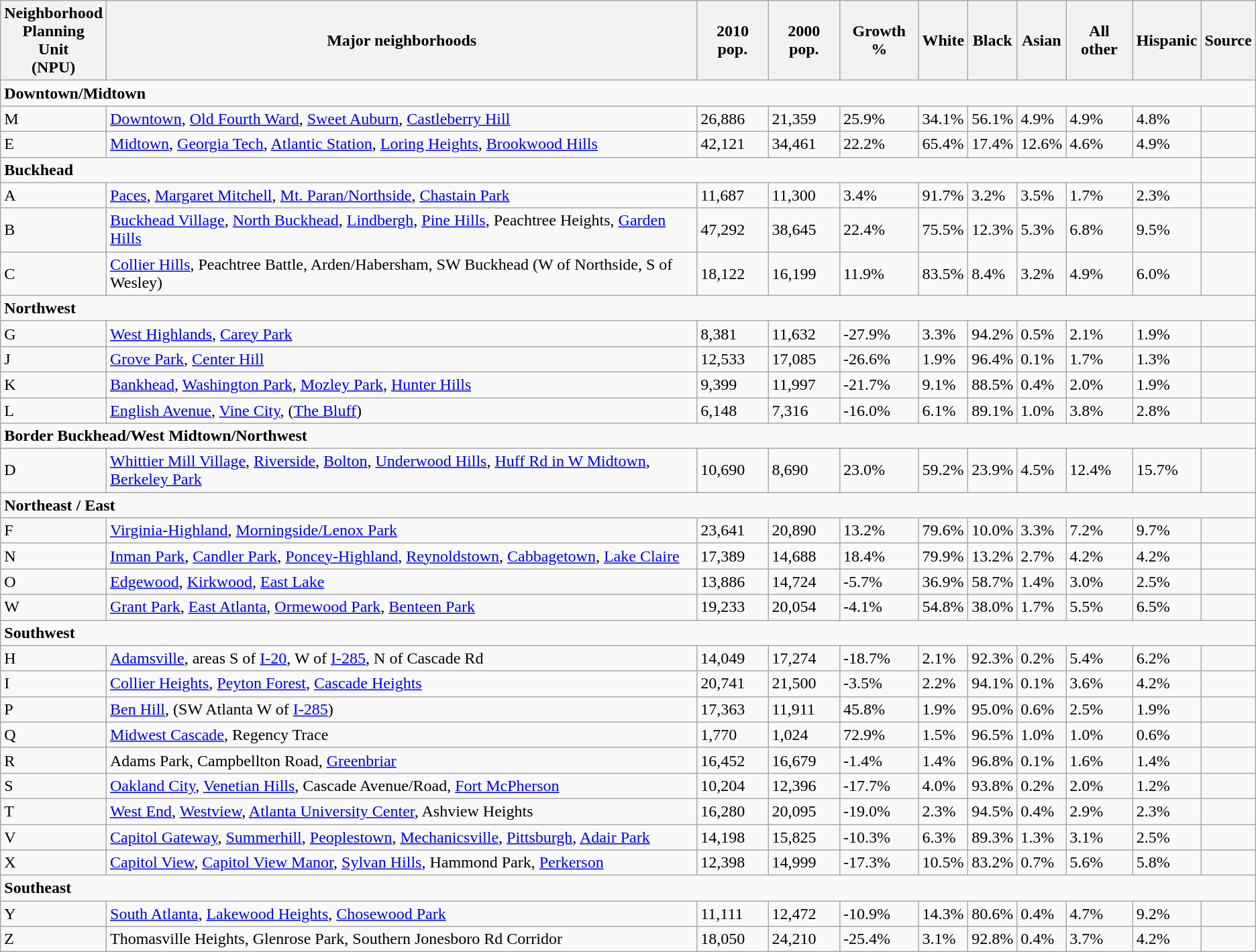<table class="wikitable" style="text-align:left">
<tr>
<th>Neighborhood<br> Planning<br> Unit<br> (NPU)</th>
<th>Major neighborhoods</th>
<th>2010 pop.</th>
<th>2000 pop.</th>
<th>Growth %</th>
<th>White</th>
<th>Black</th>
<th>Asian</th>
<th>All other</th>
<th>Hispanic</th>
<th>Source</th>
</tr>
<tr>
<td colspan="11"><strong>Downtown/Midtown</strong></td>
</tr>
<tr>
<td>M</td>
<td><a href='#'>Downtown</a>, <a href='#'>Old Fourth Ward</a>, <a href='#'>Sweet Auburn</a>, <a href='#'>Castleberry Hill</a></td>
<td>26,886</td>
<td>21,359</td>
<td>25.9%</td>
<td>34.1%</td>
<td>56.1%</td>
<td>4.9%</td>
<td>4.9%</td>
<td>4.8%</td>
<td></td>
</tr>
<tr>
<td>E</td>
<td><a href='#'>Midtown</a>, <a href='#'>Georgia Tech</a>, <a href='#'>Atlantic Station</a>, <a href='#'>Loring Heights</a>, <a href='#'>Brookwood Hills</a></td>
<td>42,121</td>
<td>34,461</td>
<td>22.2%</td>
<td>65.4%</td>
<td>17.4%</td>
<td>12.6%</td>
<td>4.6%</td>
<td>4.9%</td>
<td></td>
</tr>
<tr>
<td colspan="10"><strong>Buckhead</strong></td>
</tr>
<tr>
<td>A</td>
<td><a href='#'>Paces</a>, <a href='#'>Margaret Mitchell</a>, <a href='#'>Mt. Paran/Northside</a>, <a href='#'>Chastain Park</a></td>
<td>11,687</td>
<td>11,300</td>
<td>3.4%</td>
<td>91.7%</td>
<td>3.2%</td>
<td>3.5%</td>
<td>1.7%</td>
<td>2.3%</td>
<td></td>
</tr>
<tr>
<td>B</td>
<td><a href='#'>Buckhead Village</a>, <a href='#'>North Buckhead</a>, <a href='#'>Lindbergh</a>, <a href='#'>Pine Hills</a>, Peachtree Heights, <a href='#'>Garden Hills</a></td>
<td>47,292</td>
<td>38,645</td>
<td>22.4%</td>
<td>75.5%</td>
<td>12.3%</td>
<td>5.3%</td>
<td>6.8%</td>
<td>9.5%</td>
<td></td>
</tr>
<tr>
<td>C</td>
<td><a href='#'>Collier Hills</a>, Peachtree Battle, Arden/Habersham, SW Buckhead (W of Northside, S of Wesley)</td>
<td>18,122</td>
<td>16,199</td>
<td>11.9%</td>
<td>83.5%</td>
<td>8.4%</td>
<td>3.2%</td>
<td>4.9%</td>
<td>6.0%</td>
<td></td>
</tr>
<tr>
<td colspan = "11"><strong>Northwest</strong></td>
</tr>
<tr>
<td>G</td>
<td><a href='#'>West Highlands</a>, <a href='#'>Carey Park</a></td>
<td>8,381</td>
<td>11,632</td>
<td>-27.9%</td>
<td>3.3%</td>
<td>94.2%</td>
<td>0.5%</td>
<td>2.1%</td>
<td>1.9%</td>
<td></td>
</tr>
<tr>
<td>J</td>
<td><a href='#'>Grove Park</a>, <a href='#'>Center Hill</a></td>
<td>12,533</td>
<td>17,085</td>
<td>-26.6%</td>
<td>1.9%</td>
<td>96.4%</td>
<td>0.1%</td>
<td>1.7%</td>
<td>1.3%</td>
<td></td>
</tr>
<tr>
<td>K</td>
<td><a href='#'>Bankhead</a>, <a href='#'>Washington Park</a>, <a href='#'>Mozley Park</a>, <a href='#'>Hunter Hills</a></td>
<td>9,399</td>
<td>11,997</td>
<td>-21.7%</td>
<td>9.1%</td>
<td>88.5%</td>
<td>0.4%</td>
<td>2.0%</td>
<td>1.9%</td>
<td></td>
</tr>
<tr>
<td>L</td>
<td><a href='#'>English Avenue</a>, <a href='#'>Vine City</a>, (<a href='#'>The Bluff</a>)</td>
<td>6,148</td>
<td>7,316</td>
<td>-16.0%</td>
<td>6.1%</td>
<td>89.1%</td>
<td>1.0%</td>
<td>3.8%</td>
<td>2.8%</td>
<td></td>
</tr>
<tr>
<td colspan = "11"><strong>Border Buckhead/West Midtown/Northwest</strong></td>
</tr>
<tr>
<td>D</td>
<td><a href='#'>Whittier Mill Village</a>, <a href='#'>Riverside</a>, <a href='#'>Bolton</a>, <a href='#'>Underwood Hills</a>, <a href='#'>Huff Rd in W Midtown</a>, <a href='#'>Berkeley Park</a></td>
<td>10,690</td>
<td>8,690</td>
<td>23.0%</td>
<td>59.2%</td>
<td>23.9%</td>
<td>4.5%</td>
<td>12.4%</td>
<td>15.7%</td>
<td></td>
</tr>
<tr>
<td colspan="11"><strong>Northeast / East</strong></td>
</tr>
<tr>
<td>F</td>
<td><a href='#'>Virginia-Highland</a>, <a href='#'>Morningside/Lenox Park</a></td>
<td>23,641</td>
<td>20,890</td>
<td>13.2%</td>
<td>79.6%</td>
<td>10.0%</td>
<td>3.3%</td>
<td>7.2%</td>
<td>9.7%</td>
<td></td>
</tr>
<tr>
<td>N</td>
<td><a href='#'>Inman Park</a>, <a href='#'>Candler Park</a>, <a href='#'>Poncey-Highland</a>, <a href='#'>Reynoldstown</a>, <a href='#'>Cabbagetown</a>, <a href='#'>Lake Claire</a></td>
<td>17,389</td>
<td>14,688</td>
<td>18.4%</td>
<td>79.9%</td>
<td>13.2%</td>
<td>2.7%</td>
<td>4.2%</td>
<td>4.2%</td>
<td></td>
</tr>
<tr>
<td>O</td>
<td><a href='#'>Edgewood</a>, <a href='#'>Kirkwood</a>, <a href='#'>East Lake</a></td>
<td>13,886</td>
<td>14,724</td>
<td>-5.7%</td>
<td>36.9%</td>
<td>58.7%</td>
<td>1.4%</td>
<td>3.0%</td>
<td>2.5%</td>
<td></td>
</tr>
<tr>
<td>W</td>
<td><a href='#'>Grant Park</a>, <a href='#'>East Atlanta</a>, <a href='#'>Ormewood Park</a>, <a href='#'>Benteen Park</a></td>
<td>19,233</td>
<td>20,054</td>
<td>-4.1%</td>
<td>54.8%</td>
<td>38.0%</td>
<td>1.7%</td>
<td>5.5%</td>
<td>6.5%</td>
<td></td>
</tr>
<tr>
<td colspan="11"><strong>Southwest </strong></td>
</tr>
<tr>
<td>H</td>
<td><a href='#'>Adamsville</a>, areas S of <a href='#'>I-20</a>, W of <a href='#'>I-285</a>, N of Cascade Rd</td>
<td>14,049</td>
<td>17,274</td>
<td>-18.7%</td>
<td>2.1%</td>
<td>92.3%</td>
<td>0.2%</td>
<td>5.4%</td>
<td>6.2%</td>
<td></td>
</tr>
<tr>
<td>I</td>
<td><a href='#'>Collier Heights</a>, <a href='#'>Peyton Forest</a>, <a href='#'>Cascade Heights</a></td>
<td>20,741</td>
<td>21,500</td>
<td>-3.5%</td>
<td>2.2%</td>
<td>94.1%</td>
<td>0.1%</td>
<td>3.6%</td>
<td>4.2%</td>
<td></td>
</tr>
<tr>
<td>P</td>
<td><a href='#'>Ben Hill</a>, (SW Atlanta W of <a href='#'>I-285</a>)</td>
<td>17,363</td>
<td>11,911</td>
<td>45.8%</td>
<td>1.9%</td>
<td>95.0%</td>
<td>0.6%</td>
<td>2.5%</td>
<td>1.9%</td>
<td></td>
</tr>
<tr>
<td>Q</td>
<td><a href='#'>Midwest Cascade</a>, Regency Trace</td>
<td>1,770</td>
<td>1,024</td>
<td>72.9%</td>
<td>1.5%</td>
<td>96.5%</td>
<td>1.0%</td>
<td>1.0%</td>
<td>0.6%</td>
<td></td>
</tr>
<tr>
<td>R</td>
<td>Adams Park, Campbellton Road, <a href='#'>Greenbriar</a></td>
<td>16,452</td>
<td>16,679</td>
<td>-1.4%</td>
<td>1.4%</td>
<td>96.8%</td>
<td>0.1%</td>
<td>1.6%</td>
<td>1.4%</td>
<td></td>
</tr>
<tr>
<td>S</td>
<td><a href='#'>Oakland City</a>, <a href='#'>Venetian Hills</a>, Cascade Avenue/Road, <a href='#'>Fort McPherson</a></td>
<td>10,204</td>
<td>12,396</td>
<td>-17.7%</td>
<td>4.0%</td>
<td>93.8%</td>
<td>0.2%</td>
<td>2.0%</td>
<td>1.2%</td>
<td></td>
</tr>
<tr>
<td>T</td>
<td><a href='#'>West End</a>, <a href='#'>Westview</a>, <a href='#'>Atlanta University Center</a>, Ashview Heights</td>
<td>16,280</td>
<td>20,095</td>
<td>-19.0%</td>
<td>2.3%</td>
<td>94.5%</td>
<td>0.4%</td>
<td>2.9%</td>
<td>2.3%</td>
<td></td>
</tr>
<tr>
<td>V</td>
<td><a href='#'>Capitol Gateway</a>, <a href='#'>Summerhill</a>, <a href='#'>Peoplestown</a>, <a href='#'>Mechanicsville</a>, <a href='#'>Pittsburgh</a>, <a href='#'>Adair Park</a></td>
<td>14,198</td>
<td>15,825</td>
<td>-10.3%</td>
<td>6.3%</td>
<td>89.3%</td>
<td>1.3%</td>
<td>3.1%</td>
<td>2.5%</td>
<td></td>
</tr>
<tr>
<td>X</td>
<td><a href='#'>Capitol View</a>, <a href='#'>Capitol View Manor</a>, <a href='#'>Sylvan Hills</a>, Hammond Park, <a href='#'>Perkerson</a></td>
<td>12,398</td>
<td>14,999</td>
<td>-17.3%</td>
<td>10.5%</td>
<td>83.2%</td>
<td>0.7%</td>
<td>5.6%</td>
<td>5.8%</td>
<td></td>
</tr>
<tr>
<td colspan="11"><strong>Southeast</strong></td>
</tr>
<tr>
<td>Y</td>
<td><a href='#'>South Atlanta</a>, <a href='#'>Lakewood Heights</a>, <a href='#'>Chosewood Park</a></td>
<td>11,111</td>
<td>12,472</td>
<td>-10.9%</td>
<td>14.3%</td>
<td>80.6%</td>
<td>0.4%</td>
<td>4.7%</td>
<td>9.2%</td>
<td></td>
</tr>
<tr>
<td>Z</td>
<td>Thomasville Heights, Glenrose Park, Southern Jonesboro Rd Corridor</td>
<td>18,050</td>
<td>24,210</td>
<td>-25.4%</td>
<td>3.1%</td>
<td>92.8%</td>
<td>0.4%</td>
<td>3.7%</td>
<td>4.2%</td>
<td></td>
</tr>
</table>
